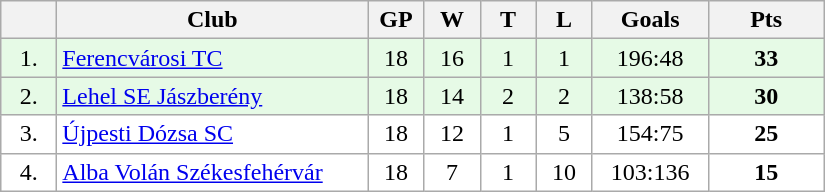<table class="wikitable">
<tr>
<th width="30"></th>
<th width="200">Club</th>
<th width="30">GP</th>
<th width="30">W</th>
<th width="30">T</th>
<th width="30">L</th>
<th width="70">Goals</th>
<th width="70">Pts</th>
</tr>
<tr bgcolor="#e6fae6" align="center">
<td>1.</td>
<td align="left"><a href='#'>Ferencvárosi TC</a></td>
<td>18</td>
<td>16</td>
<td>1</td>
<td>1</td>
<td>196:48</td>
<td><strong>33</strong></td>
</tr>
<tr bgcolor="#e6fae6" align="center">
<td>2.</td>
<td align="left"><a href='#'>Lehel SE Jászberény</a></td>
<td>18</td>
<td>14</td>
<td>2</td>
<td>2</td>
<td>138:58</td>
<td><strong>30</strong></td>
</tr>
<tr bgcolor="#FFFFFF" align="center">
<td>3.</td>
<td align="left"><a href='#'>Újpesti Dózsa SC</a></td>
<td>18</td>
<td>12</td>
<td>1</td>
<td>5</td>
<td>154:75</td>
<td><strong>25</strong></td>
</tr>
<tr bgcolor="#FFFFFF" align="center">
<td>4.</td>
<td align="left"><a href='#'>Alba Volán Székesfehérvár</a></td>
<td>18</td>
<td>7</td>
<td>1</td>
<td>10</td>
<td>103:136</td>
<td><strong>15</strong></td>
</tr>
</table>
